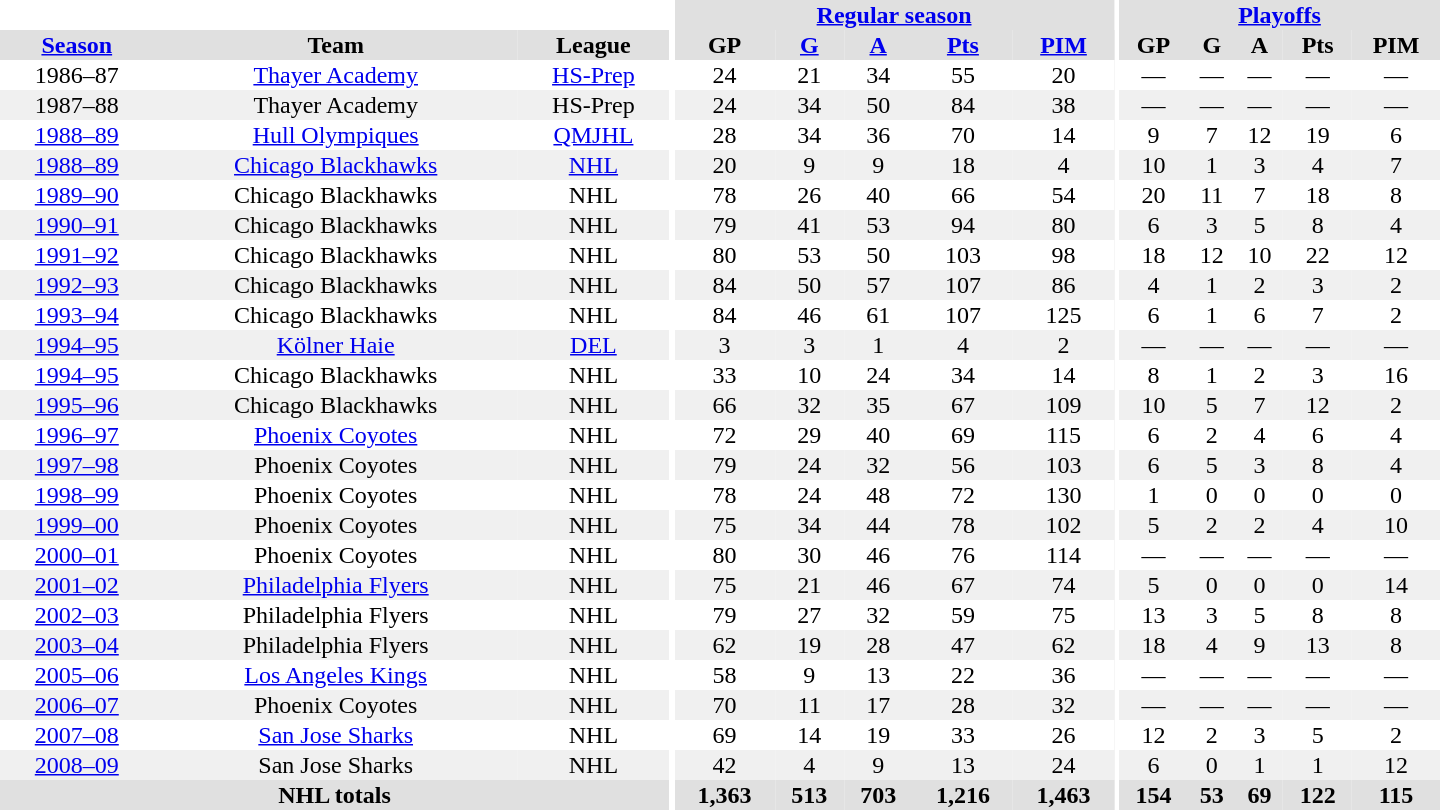<table border="0" cellpadding="1" cellspacing="0" style="text-align:center; width:60em">
<tr bgcolor="#e0e0e0">
<th colspan="3" bgcolor="#ffffff"></th>
<th rowspan="100" bgcolor="#ffffff"></th>
<th colspan="5"><a href='#'>Regular season</a></th>
<th rowspan="100" bgcolor="#ffffff"></th>
<th colspan="5"><a href='#'>Playoffs</a></th>
</tr>
<tr bgcolor="#e0e0e0">
<th><a href='#'>Season</a></th>
<th>Team</th>
<th>League</th>
<th>GP</th>
<th><a href='#'>G</a></th>
<th><a href='#'>A</a></th>
<th><a href='#'>Pts</a></th>
<th><a href='#'>PIM</a></th>
<th>GP</th>
<th>G</th>
<th>A</th>
<th>Pts</th>
<th>PIM</th>
</tr>
<tr>
<td>1986–87</td>
<td><a href='#'>Thayer Academy</a></td>
<td><a href='#'>HS-Prep</a></td>
<td>24</td>
<td>21</td>
<td>34</td>
<td>55</td>
<td>20</td>
<td>—</td>
<td>—</td>
<td>—</td>
<td>—</td>
<td>—</td>
</tr>
<tr bgcolor="#f0f0f0">
<td>1987–88</td>
<td>Thayer Academy</td>
<td>HS-Prep</td>
<td>24</td>
<td>34</td>
<td>50</td>
<td>84</td>
<td>38</td>
<td>—</td>
<td>—</td>
<td>—</td>
<td>—</td>
<td>—</td>
</tr>
<tr>
<td><a href='#'>1988–89</a></td>
<td><a href='#'>Hull Olympiques</a></td>
<td><a href='#'>QMJHL</a></td>
<td>28</td>
<td>34</td>
<td>36</td>
<td>70</td>
<td>14</td>
<td>9</td>
<td>7</td>
<td>12</td>
<td>19</td>
<td>6</td>
</tr>
<tr bgcolor="#f0f0f0">
<td><a href='#'>1988–89</a></td>
<td><a href='#'>Chicago Blackhawks</a></td>
<td><a href='#'>NHL</a></td>
<td>20</td>
<td>9</td>
<td>9</td>
<td>18</td>
<td>4</td>
<td>10</td>
<td>1</td>
<td>3</td>
<td>4</td>
<td>7</td>
</tr>
<tr>
<td><a href='#'>1989–90</a></td>
<td>Chicago Blackhawks</td>
<td>NHL</td>
<td>78</td>
<td>26</td>
<td>40</td>
<td>66</td>
<td>54</td>
<td>20</td>
<td>11</td>
<td>7</td>
<td>18</td>
<td>8</td>
</tr>
<tr bgcolor="#f0f0f0">
<td><a href='#'>1990–91</a></td>
<td>Chicago Blackhawks</td>
<td>NHL</td>
<td>79</td>
<td>41</td>
<td>53</td>
<td>94</td>
<td>80</td>
<td>6</td>
<td>3</td>
<td>5</td>
<td>8</td>
<td>4</td>
</tr>
<tr>
<td><a href='#'>1991–92</a></td>
<td>Chicago Blackhawks</td>
<td>NHL</td>
<td>80</td>
<td>53</td>
<td>50</td>
<td>103</td>
<td>98</td>
<td>18</td>
<td>12</td>
<td>10</td>
<td>22</td>
<td>12</td>
</tr>
<tr bgcolor="#f0f0f0">
<td><a href='#'>1992–93</a></td>
<td>Chicago Blackhawks</td>
<td>NHL</td>
<td>84</td>
<td>50</td>
<td>57</td>
<td>107</td>
<td>86</td>
<td>4</td>
<td>1</td>
<td>2</td>
<td>3</td>
<td>2</td>
</tr>
<tr>
<td><a href='#'>1993–94</a></td>
<td>Chicago Blackhawks</td>
<td>NHL</td>
<td>84</td>
<td>46</td>
<td>61</td>
<td>107</td>
<td>125</td>
<td>6</td>
<td>1</td>
<td>6</td>
<td>7</td>
<td>2</td>
</tr>
<tr bgcolor="#f0f0f0">
<td><a href='#'>1994–95</a></td>
<td><a href='#'>Kölner Haie</a></td>
<td><a href='#'>DEL</a></td>
<td>3</td>
<td>3</td>
<td>1</td>
<td>4</td>
<td>2</td>
<td>—</td>
<td>—</td>
<td>—</td>
<td>—</td>
<td>—</td>
</tr>
<tr>
<td><a href='#'>1994–95</a></td>
<td>Chicago Blackhawks</td>
<td>NHL</td>
<td>33</td>
<td>10</td>
<td>24</td>
<td>34</td>
<td>14</td>
<td>8</td>
<td>1</td>
<td>2</td>
<td>3</td>
<td>16</td>
</tr>
<tr bgcolor="#f0f0f0">
<td><a href='#'>1995–96</a></td>
<td>Chicago Blackhawks</td>
<td>NHL</td>
<td>66</td>
<td>32</td>
<td>35</td>
<td>67</td>
<td>109</td>
<td>10</td>
<td>5</td>
<td>7</td>
<td>12</td>
<td>2</td>
</tr>
<tr>
<td><a href='#'>1996–97</a></td>
<td><a href='#'>Phoenix Coyotes</a></td>
<td>NHL</td>
<td>72</td>
<td>29</td>
<td>40</td>
<td>69</td>
<td>115</td>
<td>6</td>
<td>2</td>
<td>4</td>
<td>6</td>
<td>4</td>
</tr>
<tr bgcolor="#f0f0f0">
<td><a href='#'>1997–98</a></td>
<td>Phoenix Coyotes</td>
<td>NHL</td>
<td>79</td>
<td>24</td>
<td>32</td>
<td>56</td>
<td>103</td>
<td>6</td>
<td>5</td>
<td>3</td>
<td>8</td>
<td>4</td>
</tr>
<tr>
<td><a href='#'>1998–99</a></td>
<td>Phoenix Coyotes</td>
<td>NHL</td>
<td>78</td>
<td>24</td>
<td>48</td>
<td>72</td>
<td>130</td>
<td>1</td>
<td>0</td>
<td>0</td>
<td>0</td>
<td>0</td>
</tr>
<tr bgcolor="#f0f0f0">
<td><a href='#'>1999–00</a></td>
<td>Phoenix Coyotes</td>
<td>NHL</td>
<td>75</td>
<td>34</td>
<td>44</td>
<td>78</td>
<td>102</td>
<td>5</td>
<td>2</td>
<td>2</td>
<td>4</td>
<td>10</td>
</tr>
<tr>
<td><a href='#'>2000–01</a></td>
<td>Phoenix Coyotes</td>
<td>NHL</td>
<td>80</td>
<td>30</td>
<td>46</td>
<td>76</td>
<td>114</td>
<td>—</td>
<td>—</td>
<td>—</td>
<td>—</td>
<td>—</td>
</tr>
<tr bgcolor="#f0f0f0">
<td><a href='#'>2001–02</a></td>
<td><a href='#'>Philadelphia Flyers</a></td>
<td>NHL</td>
<td>75</td>
<td>21</td>
<td>46</td>
<td>67</td>
<td>74</td>
<td>5</td>
<td>0</td>
<td>0</td>
<td>0</td>
<td>14</td>
</tr>
<tr>
<td><a href='#'>2002–03</a></td>
<td>Philadelphia Flyers</td>
<td>NHL</td>
<td>79</td>
<td>27</td>
<td>32</td>
<td>59</td>
<td>75</td>
<td>13</td>
<td>3</td>
<td>5</td>
<td>8</td>
<td>8</td>
</tr>
<tr bgcolor="#f0f0f0">
<td><a href='#'>2003–04</a></td>
<td>Philadelphia Flyers</td>
<td>NHL</td>
<td>62</td>
<td>19</td>
<td>28</td>
<td>47</td>
<td>62</td>
<td>18</td>
<td>4</td>
<td>9</td>
<td>13</td>
<td>8</td>
</tr>
<tr>
<td><a href='#'>2005–06</a></td>
<td><a href='#'>Los Angeles Kings</a></td>
<td>NHL</td>
<td>58</td>
<td>9</td>
<td>13</td>
<td>22</td>
<td>36</td>
<td>—</td>
<td>—</td>
<td>—</td>
<td>—</td>
<td>—</td>
</tr>
<tr bgcolor="#f0f0f0">
<td><a href='#'>2006–07</a></td>
<td>Phoenix Coyotes</td>
<td>NHL</td>
<td>70</td>
<td>11</td>
<td>17</td>
<td>28</td>
<td>32</td>
<td>—</td>
<td>—</td>
<td>—</td>
<td>—</td>
<td>—</td>
</tr>
<tr>
<td><a href='#'>2007–08</a></td>
<td><a href='#'>San Jose Sharks</a></td>
<td>NHL</td>
<td>69</td>
<td>14</td>
<td>19</td>
<td>33</td>
<td>26</td>
<td>12</td>
<td>2</td>
<td>3</td>
<td>5</td>
<td>2</td>
</tr>
<tr bgcolor="#f0f0f0">
<td><a href='#'>2008–09</a></td>
<td>San Jose Sharks</td>
<td>NHL</td>
<td>42</td>
<td>4</td>
<td>9</td>
<td>13</td>
<td>24</td>
<td>6</td>
<td>0</td>
<td>1</td>
<td>1</td>
<td>12</td>
</tr>
<tr bgcolor="#e0e0e0">
<th colspan="3">NHL totals</th>
<th>1,363</th>
<th>513</th>
<th>703</th>
<th>1,216</th>
<th>1,463</th>
<th>154</th>
<th>53</th>
<th>69</th>
<th>122</th>
<th>115</th>
</tr>
</table>
